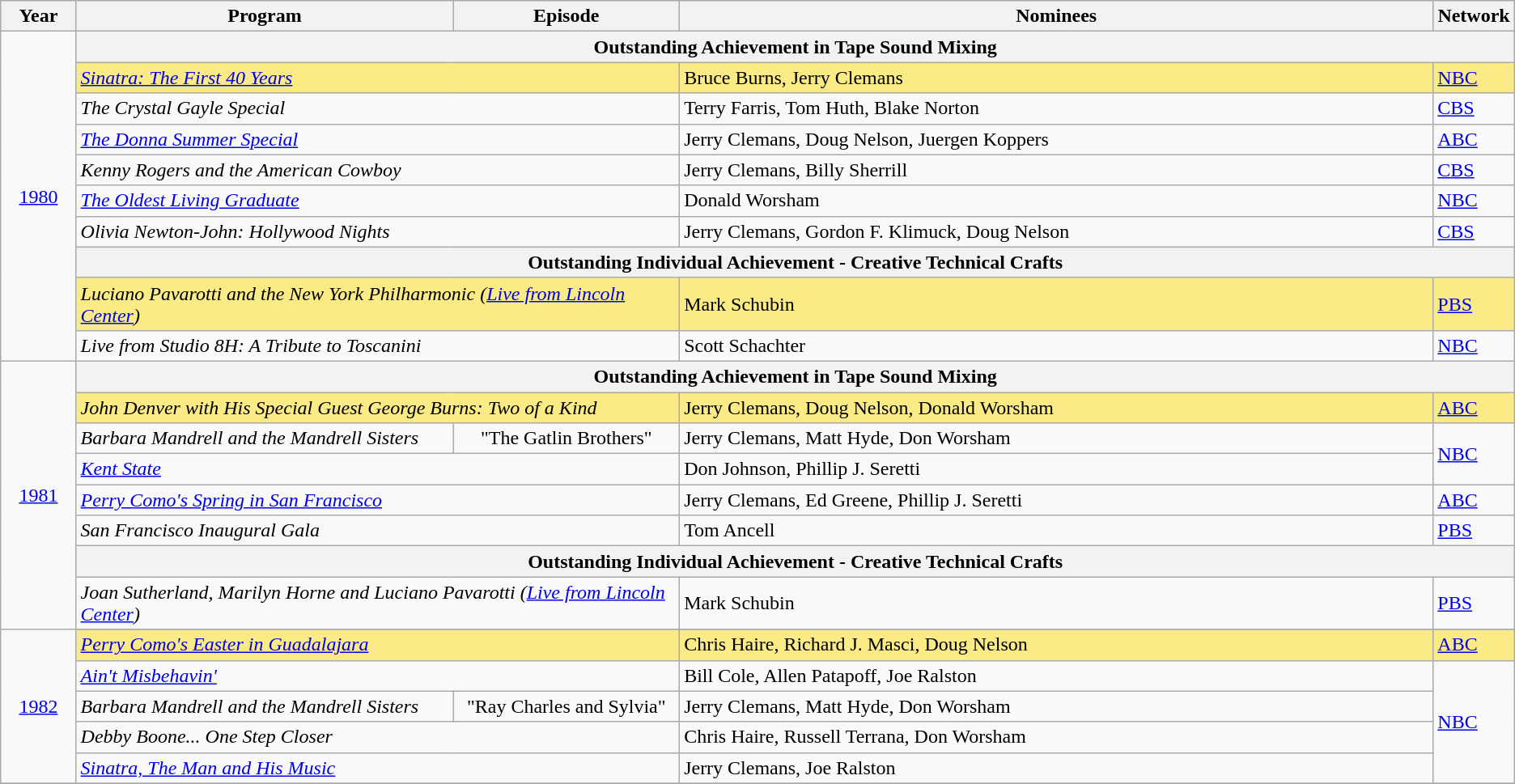<table class="wikitable">
<tr>
<th width="5%">Year</th>
<th width="25%">Program</th>
<th width="15%">Episode</th>
<th width="50%">Nominees</th>
<th width="5%">Network</th>
</tr>
<tr>
<td rowspan="10" style="text-align:center"><a href='#'>1980</a></td>
<th colspan="4">Outstanding Achievement in Tape Sound Mixing</th>
</tr>
<tr style="background:#FAEB86;">
<td colspan=2><em><a href='#'>Sinatra: The First 40 Years</a></em></td>
<td>Bruce Burns, Jerry Clemans</td>
<td><a href='#'>NBC</a></td>
</tr>
<tr>
<td colspan=2><em>The Crystal Gayle Special</em></td>
<td>Terry Farris, Tom Huth, Blake Norton</td>
<td><a href='#'>CBS</a></td>
</tr>
<tr>
<td colspan=2><em><a href='#'>The Donna Summer Special</a></em></td>
<td>Jerry Clemans, Doug Nelson, Juergen Koppers</td>
<td><a href='#'>ABC</a></td>
</tr>
<tr>
<td colspan=2><em>Kenny Rogers and the American Cowboy</em></td>
<td>Jerry Clemans, Billy Sherrill</td>
<td><a href='#'>CBS</a></td>
</tr>
<tr>
<td colspan=2><em><a href='#'>The Oldest Living Graduate</a></em></td>
<td>Donald Worsham</td>
<td><a href='#'>NBC</a></td>
</tr>
<tr>
<td colspan=2><em>Olivia Newton-John: Hollywood Nights</em></td>
<td>Jerry Clemans, Gordon F. Klimuck, Doug Nelson</td>
<td><a href='#'>CBS</a></td>
</tr>
<tr>
<th colspan="4">Outstanding Individual Achievement - Creative Technical Crafts</th>
</tr>
<tr style="background:#FAEB86;">
<td colspan=2><em>Luciano Pavarotti and the New York Philharmonic (<a href='#'>Live from Lincoln Center</a>)</em></td>
<td>Mark Schubin</td>
<td><a href='#'>PBS</a></td>
</tr>
<tr>
<td colspan=2><em>Live from Studio 8H: A Tribute to Toscanini</em></td>
<td>Scott Schachter</td>
<td><a href='#'>NBC</a></td>
</tr>
<tr>
<td rowspan="8" style="text-align:center"><a href='#'>1981</a></td>
<th colspan="4">Outstanding Achievement in Tape Sound Mixing</th>
</tr>
<tr style="background:#FAEB86;">
<td colspan=2><em>John Denver with His Special Guest George Burns: Two of a Kind</em></td>
<td>Jerry Clemans, Doug Nelson, Donald Worsham</td>
<td><a href='#'>ABC</a></td>
</tr>
<tr>
<td><em>Barbara Mandrell and the Mandrell Sisters</em></td>
<td align="center">"The Gatlin Brothers"</td>
<td>Jerry Clemans, Matt Hyde, Don Worsham</td>
<td rowspan=2><a href='#'>NBC</a></td>
</tr>
<tr>
<td colspan=2><em><a href='#'>Kent State</a></em></td>
<td>Don Johnson, Phillip J. Seretti</td>
</tr>
<tr>
<td colspan=2><em><a href='#'>Perry Como's Spring in San Francisco</a></em></td>
<td>Jerry Clemans, Ed Greene, Phillip J. Seretti</td>
<td><a href='#'>ABC</a></td>
</tr>
<tr>
<td colspan=2><em>San Francisco Inaugural Gala</em></td>
<td>Tom Ancell</td>
<td><a href='#'>PBS</a></td>
</tr>
<tr>
<th colspan="4">Outstanding Individual Achievement - Creative Technical Crafts</th>
</tr>
<tr>
<td colspan=2><em>Joan Sutherland, Marilyn Horne and Luciano Pavarotti (<a href='#'>Live from Lincoln Center</a>)</em></td>
<td>Mark Schubin</td>
<td><a href='#'>PBS</a></td>
</tr>
<tr>
<td rowspan="6" style="text-align:center;"><a href='#'>1982</a><br></td>
</tr>
<tr style="background:#FAEB86;">
<td colspan=2><em><a href='#'>Perry Como's Easter in Guadalajara</a></em></td>
<td>Chris Haire, Richard J. Masci, Doug Nelson</td>
<td><a href='#'>ABC</a></td>
</tr>
<tr>
<td colspan=2><em><a href='#'>Ain't Misbehavin'</a></em></td>
<td>Bill Cole, Allen Patapoff, Joe Ralston</td>
<td rowspan=4><a href='#'>NBC</a></td>
</tr>
<tr>
<td><em>Barbara Mandrell and the Mandrell Sisters</em></td>
<td align="center">"Ray Charles and Sylvia"</td>
<td>Jerry Clemans, Matt Hyde, Don Worsham</td>
</tr>
<tr>
<td colspan=2><em>Debby Boone... One Step Closer</em></td>
<td>Chris Haire, Russell Terrana, Don Worsham</td>
</tr>
<tr>
<td colspan=2><em><a href='#'>Sinatra, The Man and His Music</a></em></td>
<td>Jerry Clemans, Joe Ralston</td>
</tr>
<tr>
</tr>
</table>
